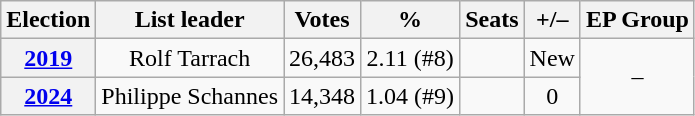<table class=wikitable style="text-align: center;">
<tr>
<th>Election</th>
<th>List leader</th>
<th>Votes</th>
<th>%</th>
<th>Seats</th>
<th>+/–</th>
<th>EP Group</th>
</tr>
<tr>
<th><a href='#'>2019</a></th>
<td>Rolf Tarrach</td>
<td>26,483</td>
<td>2.11 (#8)</td>
<td></td>
<td>New</td>
<td rowspan=2>–</td>
</tr>
<tr>
<th><a href='#'>2024</a></th>
<td>Philippe Schannes</td>
<td>14,348</td>
<td>1.04 (#9)</td>
<td></td>
<td> 0</td>
</tr>
</table>
